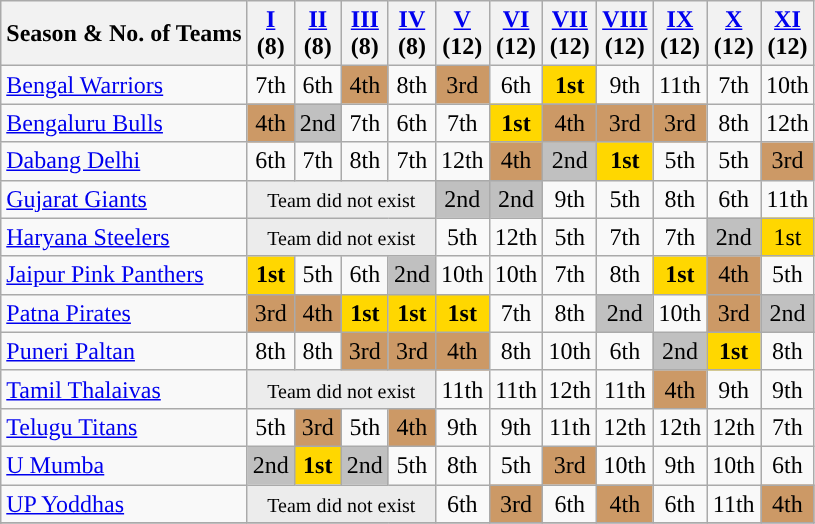<table class="wikitable sortable" style="text-align: center">
<tr>
<th>Season & No. of Teams</th>
<th><a href='#'>I</a><br>(8)</th>
<th><a href='#'>II</a><br>(8)</th>
<th><a href='#'>III</a><br>(8)</th>
<th><a href='#'>IV</a><br>(8)</th>
<th><a href='#'>V</a><br>(12)</th>
<th><a href='#'>VI</a><br>(12)</th>
<th><a href='#'>VII</a><br>(12)</th>
<th><a href='#'>VIII</a><br>(12)</th>
<th><a href='#'>IX</a><br>(12)</th>
<th><a href='#'>X</a><br>(12)</th>
<th><a href='#'>XI</a><br>(12)</th>
</tr>
<tr>
<td align=left><a href='#'>Bengal Warriors</a></td>
<td>7th</td>
<td>6th</td>
<td style="background-color: #cc9966">4th</td>
<td>8th</td>
<td style="background-color: #cc9966">3rd</td>
<td>6th</td>
<td style="background-color: gold"><strong>1st</strong></td>
<td>9th</td>
<td>11th</td>
<td>7th</td>
<td>10th</td>
</tr>
<tr>
<td align=left><a href='#'>Bengaluru Bulls</a></td>
<td style="background-color: #cc9966">4th</td>
<td style="background:silver">2nd</td>
<td>7th</td>
<td>6th</td>
<td>7th</td>
<td style="background-color: gold"><strong>1st</strong></td>
<td style="background:#cc9966">4th</td>
<td style="background:#cc9966">3rd</td>
<td style="background-color: #cc9966">3rd</td>
<td>8th</td>
<td>12th</td>
</tr>
<tr>
<td align=left><a href='#'>Dabang Delhi</a></td>
<td>6th</td>
<td>7th</td>
<td>8th</td>
<td>7th</td>
<td>12th</td>
<td style="background-color: #cc9966">4th</td>
<td style="background:silver">2nd</td>
<td style="background-color: gold"><strong>1st</strong></td>
<td>5th</td>
<td>5th</td>
<td style="background-color: #cc9966">3rd</td>
</tr>
<tr>
<td align=left><a href='#'>Gujarat Giants</a></td>
<td colspan=4 style="background: #ececec;"><small>Team did not exist</small></td>
<td style="background: silver">2nd</td>
<td style="background: silver">2nd</td>
<td>9th</td>
<td>5th</td>
<td>8th</td>
<td>6th</td>
<td>11th</td>
</tr>
<tr>
<td align=left><a href='#'>Haryana Steelers</a></td>
<td style="background: #ececec;" colspan=4><small>Team did not exist</small></td>
<td>5th</td>
<td>12th</td>
<td>5th</td>
<td>7th</td>
<td>7th</td>
<td style="background: silver">2nd</td>
<td style="background-color: gold">1st</td>
</tr>
<tr>
<td align=left><a href='#'>Jaipur Pink Panthers</a></td>
<td style="background-color: gold"><strong>1st</strong></td>
<td>5th</td>
<td>6th</td>
<td style="background: silver">2nd</td>
<td>10th</td>
<td>10th</td>
<td>7th</td>
<td>8th</td>
<td style="background-color: gold"><strong>1st</strong></td>
<td style="background-color: #cc9966">4th</td>
<td>5th</td>
</tr>
<tr>
<td align=left><a href='#'>Patna Pirates</a></td>
<td style="background-color: #cc9966">3rd</td>
<td style="background-color: #cc9966">4th</td>
<td style="background-color: gold"><strong>1st</strong></td>
<td style="background-color: gold"><strong>1st</strong></td>
<td style="background-color: gold"><strong>1st</strong></td>
<td>7th</td>
<td>8th</td>
<td style="background: silver">2nd</td>
<td>10th</td>
<td style="background-color: #cc9966">3rd</td>
<td style="background: silver">2nd</td>
</tr>
<tr>
<td align=left><a href='#'>Puneri Paltan</a></td>
<td>8th</td>
<td>8th</td>
<td style="background-color: #cc9966">3rd</td>
<td style="background-color: #cc9966">3rd</td>
<td style="background-color: #cc9966">4th</td>
<td>8th</td>
<td>10th</td>
<td>6th</td>
<td style="background: silver">2nd</td>
<td style="background-color: gold"><strong>1st</strong></td>
<td>8th</td>
</tr>
<tr>
<td align=left><a href='#'>Tamil Thalaivas</a></td>
<td style="background: #ececec;" colspan=4><small>Team did not exist</small></td>
<td>11th</td>
<td>11th</td>
<td>12th</td>
<td>11th</td>
<td style="background-color: #cc9966">4th</td>
<td>9th</td>
<td>9th</td>
</tr>
<tr>
<td align=left><a href='#'>Telugu Titans</a></td>
<td>5th</td>
<td style="background:#cc9966">3rd</td>
<td>5th</td>
<td style="background:#cc9966">4th</td>
<td>9th</td>
<td>9th</td>
<td>11th</td>
<td>12th</td>
<td>12th</td>
<td>12th</td>
<td>7th</td>
</tr>
<tr>
<td align=left><a href='#'>U Mumba</a></td>
<td style="background: silver">2nd</td>
<td style="background-color: gold"><strong>1st</strong></td>
<td style="background: silver">2nd</td>
<td>5th</td>
<td>8th</td>
<td>5th</td>
<td style="background:#cc9966">3rd</td>
<td>10th</td>
<td>9th</td>
<td>10th</td>
<td>6th</td>
</tr>
<tr>
<td align=left><a href='#'>UP Yoddhas</a></td>
<td style="background: #ececec;" colspan=4><small>Team did not exist</small></td>
<td>6th</td>
<td style="background-color: #cc9966">3rd</td>
<td>6th</td>
<td style="background:#cc9966">4th</td>
<td>6th</td>
<td>11th</td>
<td style="background-color: #cc9966">4th</td>
</tr>
<tr>
</tr>
<tr class=sortbottom>
</tr>
</table>
